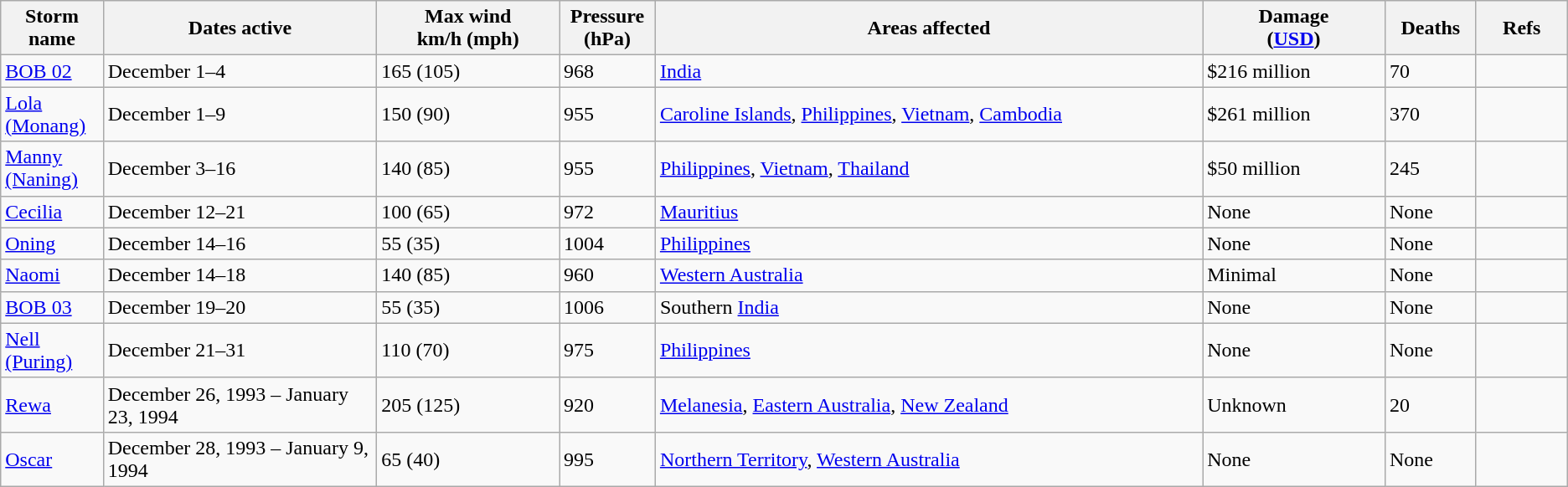<table class="wikitable sortable">
<tr>
<th width="5%">Storm name</th>
<th width="15%">Dates active</th>
<th width="10%">Max wind<br>km/h (mph)</th>
<th width="5%">Pressure<br>(hPa)</th>
<th width="30%">Areas affected</th>
<th width="10%">Damage<br>(<a href='#'>USD</a>)</th>
<th width="5%">Deaths</th>
<th width="5%">Refs</th>
</tr>
<tr>
<td><a href='#'>BOB 02</a></td>
<td>December 1–4</td>
<td>165 (105)</td>
<td>968</td>
<td><a href='#'>India</a></td>
<td>$216 million</td>
<td>70</td>
<td></td>
</tr>
<tr>
<td><a href='#'>Lola (Monang)</a></td>
<td>December 1–9</td>
<td>150 (90)</td>
<td>955</td>
<td><a href='#'>Caroline Islands</a>, <a href='#'>Philippines</a>, <a href='#'>Vietnam</a>, <a href='#'>Cambodia</a></td>
<td>$261 million</td>
<td>370</td>
<td></td>
</tr>
<tr>
<td><a href='#'>Manny (Naning)</a></td>
<td>December 3–16</td>
<td>140 (85)</td>
<td>955</td>
<td><a href='#'>Philippines</a>, <a href='#'>Vietnam</a>, <a href='#'>Thailand</a></td>
<td>$50 million</td>
<td>245</td>
<td></td>
</tr>
<tr>
<td><a href='#'>Cecilia</a></td>
<td>December 12–21</td>
<td>100 (65)</td>
<td>972</td>
<td><a href='#'>Mauritius</a></td>
<td>None</td>
<td>None</td>
<td></td>
</tr>
<tr>
<td><a href='#'>Oning</a></td>
<td>December 14–16</td>
<td>55 (35)</td>
<td>1004</td>
<td><a href='#'>Philippines</a></td>
<td>None</td>
<td>None</td>
<td></td>
</tr>
<tr>
<td><a href='#'>Naomi</a></td>
<td>December 14–18</td>
<td>140 (85)</td>
<td>960</td>
<td><a href='#'>Western Australia</a></td>
<td>Minimal</td>
<td>None</td>
<td></td>
</tr>
<tr>
<td><a href='#'>BOB 03</a></td>
<td>December 19–20</td>
<td>55 (35)</td>
<td>1006</td>
<td>Southern <a href='#'>India</a></td>
<td>None</td>
<td>None</td>
<td></td>
</tr>
<tr>
<td><a href='#'>Nell (Puring)</a></td>
<td>December 21–31</td>
<td>110 (70)</td>
<td>975</td>
<td><a href='#'>Philippines</a></td>
<td>None</td>
<td>None</td>
<td></td>
</tr>
<tr>
<td><a href='#'>Rewa</a></td>
<td>December 26, 1993 – January 23, 1994</td>
<td>205 (125)</td>
<td>920</td>
<td><a href='#'>Melanesia</a>, <a href='#'>Eastern Australia</a>, <a href='#'>New Zealand</a></td>
<td>Unknown</td>
<td>20</td>
<td></td>
</tr>
<tr>
<td><a href='#'>Oscar</a></td>
<td>December 28, 1993 – January 9, 1994</td>
<td>65 (40)</td>
<td>995</td>
<td><a href='#'>Northern Territory</a>, <a href='#'>Western Australia</a></td>
<td>None</td>
<td>None</td>
<td></td>
</tr>
</table>
